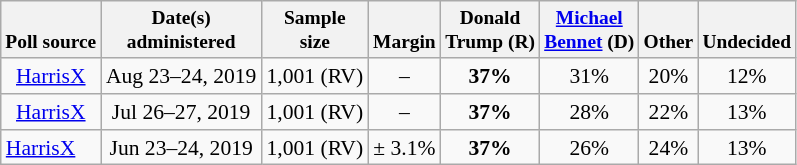<table class="wikitable sortable" style="font-size:90%;text-align:center;">
<tr valign=bottom style="font-size:90%;">
<th>Poll source</th>
<th>Date(s)<br>administered</th>
<th>Sample<br>size</th>
<th>Margin<br></th>
<th>Donald<br>Trump (R)</th>
<th><a href='#'>Michael<br>Bennet</a> (D)</th>
<th>Other</th>
<th>Undecided</th>
</tr>
<tr>
<td><a href='#'>HarrisX</a></td>
<td>Aug 23–24, 2019</td>
<td>1,001 (RV)</td>
<td>–</td>
<td><strong>37%</strong></td>
<td>31%</td>
<td>20%</td>
<td>12%</td>
</tr>
<tr>
<td><a href='#'>HarrisX</a></td>
<td>Jul 26–27, 2019</td>
<td>1,001 (RV)</td>
<td>–</td>
<td><strong>37%</strong></td>
<td>28%</td>
<td>22%</td>
<td>13%</td>
</tr>
<tr>
<td style="text-align:left;"><a href='#'>HarrisX</a></td>
<td>Jun 23–24, 2019</td>
<td>1,001 (RV)</td>
<td>± 3.1%</td>
<td><strong>37%</strong></td>
<td>26%</td>
<td>24%</td>
<td>13%</td>
</tr>
</table>
